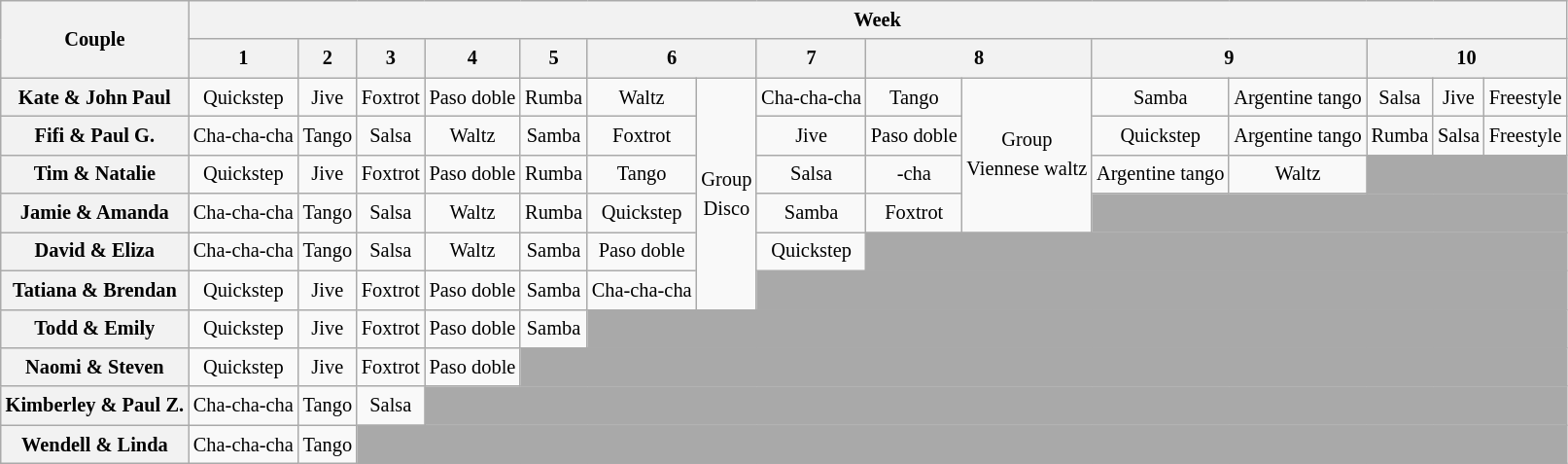<table class="wikitable unsortable" style="text-align:center; font-size:85%; line-height:20px">
<tr>
<th rowspan="2">Couple</th>
<th colspan="15">Week</th>
</tr>
<tr>
<th scope="col">1</th>
<th scope="col">2</th>
<th scope="col">3</th>
<th scope="col">4</th>
<th scope="col">5</th>
<th scope="col" colspan="2">6</th>
<th scope="col">7</th>
<th scope="col" colspan="2">8</th>
<th scope="col" colspan="2">9</th>
<th scope="col" colspan="3">10</th>
</tr>
<tr>
<th scope="row">Kate & John Paul</th>
<td>Quickstep</td>
<td>Jive</td>
<td>Foxtrot</td>
<td>Paso doble</td>
<td>Rumba</td>
<td>Waltz</td>
<td rowspan="6">Group<br>Disco</td>
<td>Cha-cha-cha</td>
<td>Tango</td>
<td rowspan="4">Group<br>Viennese waltz</td>
<td>Samba</td>
<td>Argentine tango</td>
<td>Salsa</td>
<td>Jive</td>
<td>Freestyle</td>
</tr>
<tr>
<th scope="row">Fifi & Paul G.</th>
<td>Cha-cha-cha</td>
<td>Tango</td>
<td>Salsa</td>
<td>Waltz</td>
<td>Samba</td>
<td>Foxtrot</td>
<td>Jive</td>
<td>Paso doble</td>
<td>Quickstep</td>
<td>Argentine tango</td>
<td>Rumba</td>
<td>Salsa</td>
<td>Freestyle</td>
</tr>
<tr>
<th scope="row">Tim & Natalie</th>
<td>Quickstep</td>
<td>Jive</td>
<td>Foxtrot</td>
<td>Paso doble</td>
<td>Rumba</td>
<td>Tango</td>
<td>Salsa</td>
<td>-cha</td>
<td>Argentine tango</td>
<td>Waltz</td>
<td colspan="3" style="background:darkgrey;"></td>
</tr>
<tr>
<th scope="row">Jamie & Amanda</th>
<td>Cha-cha-cha</td>
<td>Tango</td>
<td>Salsa</td>
<td>Waltz</td>
<td>Rumba</td>
<td>Quickstep</td>
<td>Samba</td>
<td>Foxtrot</td>
<td colspan="5" style="background:darkgrey;"></td>
</tr>
<tr>
<th scope="row">David & Eliza</th>
<td>Cha-cha-cha</td>
<td>Tango</td>
<td>Salsa</td>
<td>Waltz</td>
<td>Samba</td>
<td>Paso doble</td>
<td>Quickstep</td>
<td colspan="7" style="background:darkgrey;"></td>
</tr>
<tr>
<th scope="row">Tatiana & Brendan</th>
<td>Quickstep</td>
<td>Jive</td>
<td>Foxtrot</td>
<td>Paso doble</td>
<td>Samba</td>
<td>Cha-cha-cha</td>
<td colspan="8" style="background:darkgrey;"></td>
</tr>
<tr>
<th scope="row">Todd & Emily</th>
<td>Quickstep</td>
<td>Jive</td>
<td>Foxtrot</td>
<td>Paso doble</td>
<td>Samba</td>
<td colspan="10" style="background:darkgrey;"></td>
</tr>
<tr>
<th scope="row">Naomi & Steven</th>
<td>Quickstep</td>
<td>Jive</td>
<td>Foxtrot</td>
<td>Paso doble</td>
<td colspan="11" style="background:darkgrey;"></td>
</tr>
<tr>
<th scope="row">Kimberley & Paul Z.</th>
<td>Cha-cha-cha</td>
<td>Tango</td>
<td>Salsa</td>
<td colspan="12" style="background:darkgrey;"></td>
</tr>
<tr>
<th scope="row">Wendell & Linda</th>
<td>Cha-cha-cha</td>
<td>Tango</td>
<td colspan="13" style="background:darkgrey;"></td>
</tr>
</table>
